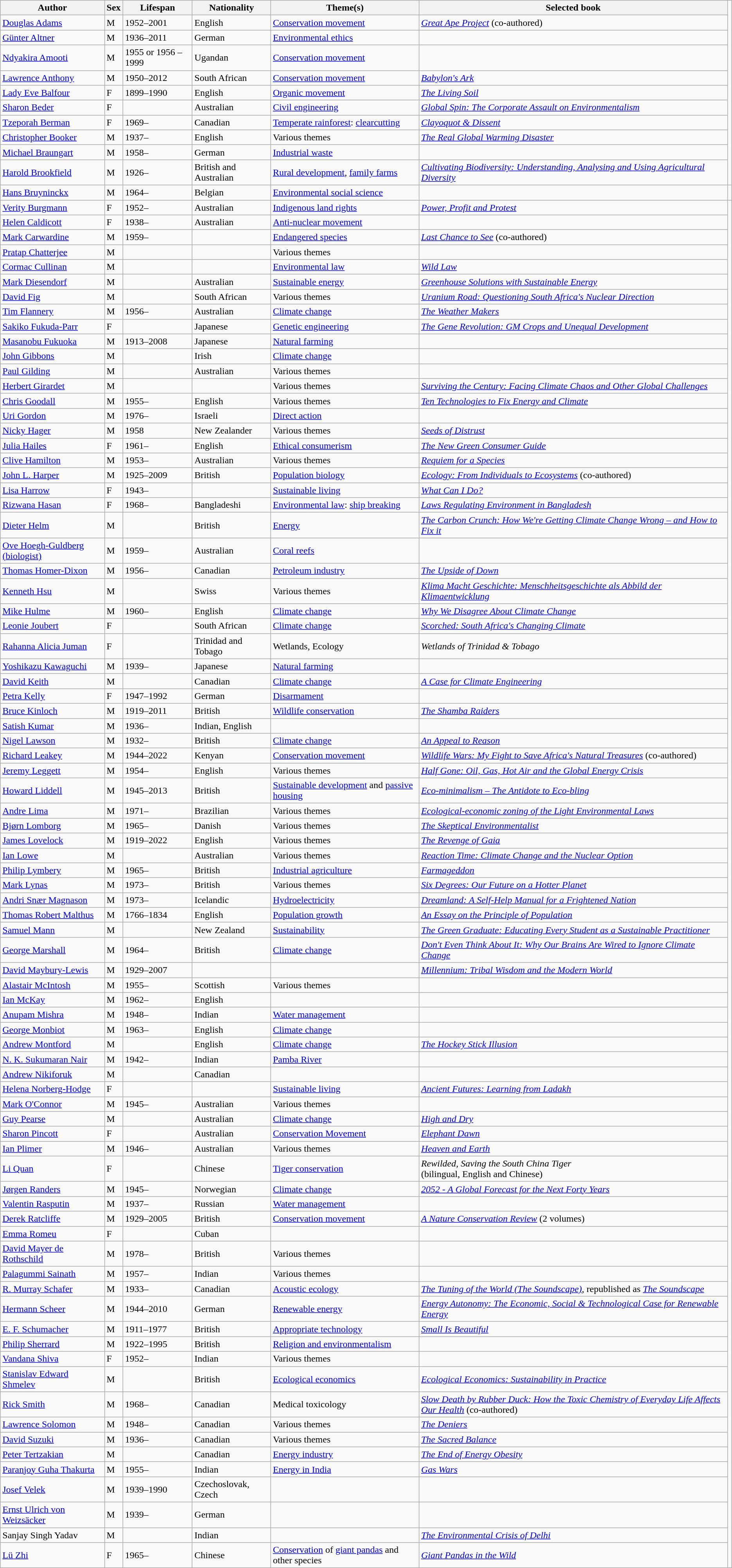<table class="wikitable sortable">
<tr>
<th>Author</th>
<th>Sex</th>
<th>Lifespan</th>
<th>Nationality</th>
<th>Theme(s)</th>
<th>Selected book</th>
</tr>
<tr>
<td><a href='#'>Douglas Adams</a></td>
<td>M</td>
<td>1952–2001</td>
<td>English</td>
<td><a href='#'>Conservation movement</a></td>
<td><em><a href='#'>Great Ape Project</a></em> (co-authored)</td>
</tr>
<tr>
<td><a href='#'>Günter Altner</a></td>
<td>M</td>
<td>1936–2011</td>
<td>German</td>
<td><a href='#'>Environmental ethics</a></td>
<td></td>
</tr>
<tr>
<td><a href='#'>Ndyakira Amooti</a></td>
<td>M</td>
<td>1955 or 1956 – 1999</td>
<td>Ugandan</td>
<td><a href='#'>Conservation movement</a></td>
<td></td>
</tr>
<tr>
<td><a href='#'>Lawrence Anthony</a></td>
<td>M</td>
<td>1950–2012</td>
<td>South African</td>
<td><a href='#'>Conservation movement</a></td>
<td><em><a href='#'>Babylon's Ark</a></em></td>
</tr>
<tr>
<td><a href='#'>Lady Eve Balfour</a></td>
<td>F</td>
<td>1899–1990</td>
<td>English</td>
<td><a href='#'>Organic movement</a></td>
<td><em><a href='#'>The Living Soil</a></em></td>
</tr>
<tr>
<td><a href='#'>Sharon Beder</a></td>
<td>F</td>
<td></td>
<td>Australian</td>
<td><a href='#'>Civil engineering</a></td>
<td><em><a href='#'>Global Spin: The Corporate Assault on Environmentalism</a></em></td>
</tr>
<tr>
<td><a href='#'>Tzeporah Berman</a></td>
<td>F</td>
<td>1969–</td>
<td>Canadian</td>
<td><a href='#'>Temperate rainforest</a>: <a href='#'>clearcutting</a></td>
<td><em><a href='#'>Clayoquot & Dissent</a></em></td>
</tr>
<tr>
<td><a href='#'>Christopher Booker</a></td>
<td>M</td>
<td>1937–</td>
<td>English</td>
<td>Various themes</td>
<td><em><a href='#'>The Real Global Warming Disaster</a></em></td>
</tr>
<tr>
<td><a href='#'>Michael Braungart</a></td>
<td>M</td>
<td>1958–</td>
<td>German</td>
<td><a href='#'>Industrial waste</a></td>
<td></td>
</tr>
<tr>
<td><a href='#'>Harold Brookfield</a></td>
<td>M</td>
<td>1926–</td>
<td>British and Australian</td>
<td><a href='#'>Rural development</a>, <a href='#'>family farms</a></td>
<td><em><a href='#'>Cultivating Biodiversity: Understanding, Analysing and Using Agricultural Diversity</a></em></td>
</tr>
<tr>
<td><a href='#'>Hans Bruyninckx</a></td>
<td>M</td>
<td>1964–</td>
<td>Belgian</td>
<td><a href='#'>Environmental social science</a></td>
<td></td>
<td></td>
</tr>
<tr>
<td><a href='#'>Verity Burgmann</a></td>
<td>F</td>
<td>1952–</td>
<td>Australian</td>
<td><a href='#'>Indigenous land rights</a></td>
<td><em><a href='#'>Power, Profit and Protest</a></em></td>
</tr>
<tr>
<td><a href='#'>Helen Caldicott</a></td>
<td>F</td>
<td>1938–</td>
<td>Australian</td>
<td><a href='#'>Anti-nuclear movement</a></td>
<td></td>
</tr>
<tr>
<td><a href='#'>Mark Carwardine</a></td>
<td>M</td>
<td>1959–</td>
<td></td>
<td><a href='#'>Endangered species</a></td>
<td><em><a href='#'>Last Chance to See</a></em> (co-authored)</td>
</tr>
<tr>
<td><a href='#'>Pratap Chatterjee</a></td>
<td>M</td>
<td></td>
<td></td>
<td>Various themes</td>
<td></td>
</tr>
<tr>
<td><a href='#'>Cormac Cullinan</a></td>
<td>M</td>
<td></td>
<td></td>
<td><a href='#'>Environmental law</a></td>
<td><em><a href='#'>Wild Law</a></em></td>
</tr>
<tr>
<td><a href='#'>Mark Diesendorf</a></td>
<td>M</td>
<td></td>
<td>Australian</td>
<td><a href='#'>Sustainable energy</a></td>
<td><em><a href='#'>Greenhouse Solutions with Sustainable Energy</a></em></td>
</tr>
<tr>
<td><a href='#'>David Fig</a></td>
<td>M</td>
<td></td>
<td>South African</td>
<td>Various themes</td>
<td><em><a href='#'>Uranium Road: Questioning South Africa's Nuclear Direction</a></em></td>
</tr>
<tr>
<td><a href='#'>Tim Flannery</a></td>
<td>M</td>
<td>1956–</td>
<td>Australian</td>
<td><a href='#'>Climate change</a></td>
<td><em><a href='#'>The Weather Makers</a></em></td>
</tr>
<tr>
<td><a href='#'>Sakiko Fukuda-Parr</a></td>
<td>F</td>
<td></td>
<td>Japanese</td>
<td><a href='#'>Genetic engineering</a></td>
<td><em><a href='#'>The Gene Revolution: GM Crops and Unequal Development</a></em></td>
</tr>
<tr>
<td><a href='#'>Masanobu Fukuoka</a></td>
<td>M</td>
<td>1913–2008</td>
<td>Japanese</td>
<td><a href='#'>Natural farming</a></td>
<td></td>
</tr>
<tr>
<td><a href='#'>John Gibbons</a></td>
<td>M</td>
<td></td>
<td>Irish</td>
<td><a href='#'>Climate change</a></td>
<td></td>
</tr>
<tr>
<td><a href='#'>Paul Gilding</a></td>
<td>M</td>
<td></td>
<td>Australian</td>
<td>Various themes</td>
<td></td>
</tr>
<tr>
<td><a href='#'>Herbert Girardet</a></td>
<td>M</td>
<td></td>
<td></td>
<td>Various themes</td>
<td><em><a href='#'>Surviving the Century: Facing Climate Chaos and Other Global Challenges</a></em></td>
</tr>
<tr>
<td><a href='#'>Chris Goodall</a></td>
<td>M</td>
<td>1955–</td>
<td>English</td>
<td>Various themes</td>
<td><em><a href='#'>Ten Technologies to Fix Energy and Climate</a></em></td>
</tr>
<tr>
<td><a href='#'>Uri Gordon</a></td>
<td>M</td>
<td>1976–</td>
<td>Israeli</td>
<td><a href='#'>Direct action</a></td>
<td></td>
</tr>
<tr>
<td><a href='#'>Nicky Hager</a></td>
<td>M</td>
<td>1958</td>
<td>New Zealander</td>
<td>Various themes</td>
<td><em><a href='#'>Seeds of Distrust</a></em></td>
</tr>
<tr>
<td><a href='#'>Julia Hailes</a></td>
<td>F</td>
<td>1961–</td>
<td>English</td>
<td><a href='#'>Ethical consumerism</a></td>
<td><em><a href='#'>The New Green Consumer Guide</a></em></td>
</tr>
<tr>
<td><a href='#'>Clive Hamilton</a></td>
<td>M</td>
<td>1953–</td>
<td>Australian</td>
<td>Various themes</td>
<td><em><a href='#'>Requiem for a Species</a></em></td>
</tr>
<tr>
<td><a href='#'>John L. Harper</a></td>
<td>M</td>
<td>1925–2009</td>
<td>British</td>
<td><a href='#'>Population biology</a></td>
<td><em><a href='#'>Ecology: From Individuals to Ecosystems</a></em> (co-authored)</td>
</tr>
<tr>
<td><a href='#'>Lisa Harrow</a></td>
<td>F</td>
<td>1943–</td>
<td></td>
<td><a href='#'>Sustainable living</a></td>
<td><em><a href='#'>What Can I Do?</a></em></td>
</tr>
<tr>
<td><a href='#'>Rizwana Hasan</a></td>
<td>F</td>
<td>1968–</td>
<td>Bangladeshi</td>
<td><a href='#'>Environmental law</a>: <a href='#'>ship breaking</a></td>
<td><em><a href='#'>Laws Regulating Environment in Bangladesh</a></em></td>
</tr>
<tr>
<td><a href='#'>Dieter Helm</a></td>
<td>M</td>
<td></td>
<td>British</td>
<td><a href='#'>Energy</a></td>
<td><em><a href='#'>The Carbon Crunch: How We're Getting Climate Change Wrong – and How to Fix it</a></em></td>
</tr>
<tr>
<td><a href='#'>Ove Hoegh-Guldberg (biologist)</a></td>
<td>M</td>
<td>1959–</td>
<td>Australian</td>
<td><a href='#'>Coral reefs</a></td>
<td></td>
</tr>
<tr>
<td><a href='#'>Thomas Homer-Dixon</a></td>
<td>M</td>
<td>1956–</td>
<td>Canadian</td>
<td><a href='#'>Petroleum industry</a></td>
<td><em><a href='#'>The Upside of Down</a></em></td>
</tr>
<tr>
<td><a href='#'>Kenneth Hsu</a></td>
<td>M</td>
<td></td>
<td>Swiss</td>
<td>Various themes</td>
<td><em><a href='#'>Klima Macht Geschichte: Menschheitsgeschichte als Abbild der Klimaentwicklung</a></em></td>
</tr>
<tr>
<td><a href='#'>Mike Hulme</a></td>
<td>M</td>
<td>1960–</td>
<td>English</td>
<td><a href='#'>Climate change</a></td>
<td><em><a href='#'>Why We Disagree About Climate Change</a></em></td>
</tr>
<tr>
<td><a href='#'>Leonie Joubert</a></td>
<td>F</td>
<td></td>
<td>South African</td>
<td><a href='#'>Climate change</a></td>
<td><em><a href='#'>Scorched: South Africa's Changing Climate</a></em></td>
</tr>
<tr>
<td><a href='#'>Rahanna Alicia Juman</a></td>
<td>F</td>
<td></td>
<td>Trinidad and Tobago</td>
<td>Wetlands, Ecology</td>
<td><em>Wetlands of Trinidad & Tobago</em></td>
</tr>
<tr>
<td><a href='#'>Yoshikazu Kawaguchi</a></td>
<td>M</td>
<td>1939–</td>
<td>Japanese</td>
<td><a href='#'>Natural farming</a></td>
<td></td>
</tr>
<tr>
<td><a href='#'>David Keith</a></td>
<td>M</td>
<td></td>
<td>Canadian</td>
<td><a href='#'>Climate change</a></td>
<td><em><a href='#'>A Case for Climate Engineering</a></em></td>
</tr>
<tr>
<td><a href='#'>Petra Kelly</a></td>
<td>F</td>
<td>1947–1992</td>
<td>German</td>
<td><a href='#'>Disarmament</a></td>
<td></td>
</tr>
<tr>
<td><a href='#'>Bruce Kinloch</a></td>
<td>M</td>
<td>1919–2011</td>
<td>British</td>
<td><a href='#'>Wildlife conservation</a></td>
<td><em><a href='#'>The Shamba Raiders</a></em></td>
</tr>
<tr>
<td><a href='#'>Satish Kumar</a></td>
<td>M</td>
<td>1936–</td>
<td>Indian, English</td>
<td></td>
<td></td>
</tr>
<tr>
<td><a href='#'>Nigel Lawson</a></td>
<td>M</td>
<td>1932–</td>
<td>British</td>
<td><a href='#'>Climate change</a></td>
<td><em><a href='#'>An Appeal to Reason</a></em></td>
</tr>
<tr>
<td><a href='#'>Richard Leakey</a></td>
<td>M</td>
<td>1944–2022</td>
<td>Kenyan</td>
<td><a href='#'>Conservation movement</a></td>
<td><em><a href='#'>Wildlife Wars: My Fight to Save Africa's Natural Treasures</a></em> (co-authored)</td>
</tr>
<tr>
<td><a href='#'>Jeremy Leggett</a></td>
<td>M</td>
<td>1954–</td>
<td>English</td>
<td>Various themes</td>
<td><em><a href='#'>Half Gone: Oil, Gas, Hot Air and the Global Energy Crisis</a></em></td>
</tr>
<tr>
<td><a href='#'>Howard Liddell</a></td>
<td>M</td>
<td>1945–2013</td>
<td>British</td>
<td><a href='#'>Sustainable development</a> and <a href='#'>passive housing</a></td>
<td><em><a href='#'>Eco-minimalism – The Antidote to Eco-bling</a></em></td>
</tr>
<tr>
<td><a href='#'>Andre Lima</a></td>
<td>M</td>
<td>1971–</td>
<td>Brazilian</td>
<td>Various themes</td>
<td><em><a href='#'>Ecological-economic zoning of the Light Environmental Laws</a></em></td>
</tr>
<tr>
<td><a href='#'>Bjørn Lomborg</a></td>
<td>M</td>
<td>1965–</td>
<td>Danish</td>
<td>Various themes</td>
<td><em><a href='#'>The Skeptical Environmentalist</a></em></td>
</tr>
<tr>
<td><a href='#'>James Lovelock</a></td>
<td>M</td>
<td>1919–2022</td>
<td>English</td>
<td>Various themes</td>
<td><em><a href='#'>The Revenge of Gaia</a></em></td>
</tr>
<tr>
<td><a href='#'>Ian Lowe</a></td>
<td>M</td>
<td></td>
<td>Australian</td>
<td>Various themes</td>
<td><em><a href='#'>Reaction Time: Climate Change and the Nuclear Option</a></em></td>
</tr>
<tr>
<td><a href='#'>Philip Lymbery</a></td>
<td>M</td>
<td>1965–</td>
<td>British</td>
<td><a href='#'>Industrial agriculture</a></td>
<td><em><a href='#'>Farmageddon</a></em></td>
</tr>
<tr>
<td><a href='#'>Mark Lynas</a></td>
<td>M</td>
<td>1973–</td>
<td>British</td>
<td>Various themes</td>
<td><em><a href='#'>Six Degrees: Our Future on a Hotter Planet</a></em></td>
</tr>
<tr>
<td><a href='#'>Andri Snær Magnason</a></td>
<td>M</td>
<td>1973–</td>
<td>Icelandic</td>
<td><a href='#'>Hydroelectricity</a></td>
<td><em><a href='#'>Dreamland: A Self-Help Manual for a Frightened Nation</a></em></td>
</tr>
<tr>
<td><a href='#'>Thomas Robert Malthus</a></td>
<td>M</td>
<td>1766–1834</td>
<td>English</td>
<td><a href='#'>Population growth</a></td>
<td><em><a href='#'>An Essay on the Principle of Population</a></em></td>
</tr>
<tr>
<td><a href='#'>Samuel Mann</a></td>
<td>M</td>
<td></td>
<td>New Zealand</td>
<td><a href='#'>Sustainability</a></td>
<td><em><a href='#'>The Green Graduate: Educating Every Student as a Sustainable Practitioner</a></em></td>
</tr>
<tr>
<td><a href='#'>George Marshall</a></td>
<td>M</td>
<td>1964–</td>
<td>British</td>
<td><a href='#'>Climate change</a></td>
<td><em><a href='#'>Don't Even Think About It: Why Our Brains Are Wired to Ignore Climate Change</a></em></td>
</tr>
<tr>
<td><a href='#'>David Maybury-Lewis</a></td>
<td>M</td>
<td>1929–2007</td>
<td></td>
<td></td>
<td><em><a href='#'>Millennium: Tribal Wisdom and the Modern World</a></em></td>
</tr>
<tr>
<td><a href='#'>Alastair McIntosh</a></td>
<td>M</td>
<td>1955–</td>
<td>Scottish</td>
<td>Various themes</td>
<td></td>
</tr>
<tr>
<td><a href='#'>Ian McKay</a></td>
<td>M</td>
<td>1962–</td>
<td>English</td>
<td></td>
<td></td>
</tr>
<tr>
<td><a href='#'>Anupam Mishra</a></td>
<td>M</td>
<td>1948–</td>
<td>Indian</td>
<td><a href='#'>Water management</a></td>
<td></td>
</tr>
<tr>
<td><a href='#'>George Monbiot</a></td>
<td>M</td>
<td>1963–</td>
<td>English</td>
<td><a href='#'>Climate change</a></td>
<td></td>
</tr>
<tr>
<td><a href='#'>Andrew Montford</a></td>
<td>M</td>
<td></td>
<td>English</td>
<td><a href='#'>Climate change</a></td>
<td><em><a href='#'>The Hockey Stick Illusion</a></em></td>
</tr>
<tr>
<td><a href='#'>N. K. Sukumaran Nair</a></td>
<td>M</td>
<td>1942–</td>
<td>Indian</td>
<td><a href='#'>Pamba River</a></td>
<td></td>
</tr>
<tr>
<td><a href='#'>Andrew Nikiforuk</a></td>
<td>M</td>
<td></td>
<td>Canadian</td>
<td></td>
<td></td>
</tr>
<tr>
<td><a href='#'>Helena Norberg-Hodge</a></td>
<td>F</td>
<td></td>
<td></td>
<td><a href='#'>Sustainable living</a></td>
<td><em><a href='#'>Ancient Futures: Learning from Ladakh</a></em></td>
</tr>
<tr>
<td><a href='#'>Mark O'Connor</a></td>
<td>M</td>
<td>1945–</td>
<td>Australian</td>
<td>Various themes</td>
<td></td>
</tr>
<tr>
<td><a href='#'>Guy Pearse</a></td>
<td>M</td>
<td></td>
<td>Australian</td>
<td><a href='#'>Climate change</a></td>
<td><em><a href='#'>High and Dry</a></em></td>
</tr>
<tr>
<td><a href='#'>Sharon Pincott</a></td>
<td>F</td>
<td></td>
<td>Australian</td>
<td><a href='#'>Conservation Movement</a></td>
<td><em><a href='#'>Elephant Dawn</a></em></td>
</tr>
<tr>
<td><a href='#'>Ian Plimer</a></td>
<td>M</td>
<td>1946–</td>
<td>Australian</td>
<td>Various themes</td>
<td><em><a href='#'>Heaven and Earth</a></em></td>
</tr>
<tr>
<td><a href='#'>Li Quan</a></td>
<td>F</td>
<td></td>
<td>Chinese</td>
<td><a href='#'>Tiger conservation</a></td>
<td><em>Rewilded, Saving the South China Tiger</em> <br> (bilingual, English and Chinese)</td>
</tr>
<tr>
<td><a href='#'>Jørgen Randers</a></td>
<td>M</td>
<td>1945–</td>
<td>Norwegian</td>
<td><a href='#'>Climate change</a></td>
<td><em><a href='#'>2052 - A Global Forecast for the Next Forty Years</a></em></td>
</tr>
<tr>
<td><a href='#'>Valentin Rasputin</a></td>
<td>M</td>
<td>1937–</td>
<td>Russian</td>
<td><a href='#'>Water management</a></td>
<td></td>
</tr>
<tr>
<td><a href='#'>Derek Ratcliffe</a></td>
<td>M</td>
<td>1929–2005</td>
<td>British</td>
<td><a href='#'>Conservation movement</a></td>
<td><em><a href='#'>A Nature Conservation Review</a></em> (2 volumes)</td>
</tr>
<tr>
<td><a href='#'>Emma Romeu</a></td>
<td>F</td>
<td></td>
<td>Cuban</td>
<td></td>
<td></td>
</tr>
<tr>
<td><a href='#'>David Mayer de Rothschild</a></td>
<td>M</td>
<td>1978–</td>
<td>British</td>
<td>Various themes</td>
<td></td>
</tr>
<tr>
<td><a href='#'>Palagummi Sainath</a></td>
<td>M</td>
<td>1957–</td>
<td>Indian</td>
<td>Various themes</td>
<td></td>
</tr>
<tr>
<td><a href='#'>R. Murray Schafer</a></td>
<td>M</td>
<td>1933–</td>
<td>Canadian</td>
<td><a href='#'>Acoustic ecology</a></td>
<td><em><a href='#'>The Tuning of the World (The Soundscape)</a></em>, republished as <em><a href='#'>The Soundscape</a></em></td>
</tr>
<tr>
<td><a href='#'>Hermann Scheer</a></td>
<td>M</td>
<td>1944–2010</td>
<td>German</td>
<td><a href='#'>Renewable energy</a></td>
<td><em><a href='#'>Energy Autonomy: The Economic, Social & Technological Case for Renewable Energy</a></em></td>
</tr>
<tr>
<td><a href='#'>E. F. Schumacher</a></td>
<td>M</td>
<td>1911–1977</td>
<td>British</td>
<td><a href='#'>Appropriate technology</a></td>
<td><em><a href='#'>Small Is Beautiful</a></em></td>
</tr>
<tr>
<td><a href='#'>Philip Sherrard</a></td>
<td>M</td>
<td>1922–1995</td>
<td>British</td>
<td><a href='#'>Religion and environmentalism</a></td>
<td></td>
</tr>
<tr>
<td><a href='#'>Vandana Shiva</a></td>
<td>F</td>
<td>1952–</td>
<td>Indian</td>
<td>Various themes</td>
<td></td>
</tr>
<tr>
<td><a href='#'>Stanislav Edward Shmelev</a></td>
<td>M</td>
<td></td>
<td>British</td>
<td><a href='#'>Ecological economics</a></td>
<td><em><a href='#'>Ecological Economics: Sustainability in Practice</a></em></td>
</tr>
<tr>
<td><a href='#'>Rick Smith</a></td>
<td>M</td>
<td>1968–</td>
<td>Canadian</td>
<td>Medical toxicology</td>
<td><em><a href='#'>Slow Death by Rubber Duck: How the Toxic Chemistry of Everyday Life Affects Our Health</a></em> (co-authored)</td>
</tr>
<tr>
<td><a href='#'>Lawrence Solomon</a></td>
<td>M</td>
<td>1948–</td>
<td>Canadian</td>
<td>Various themes</td>
<td><em><a href='#'>The Deniers</a></em></td>
</tr>
<tr>
<td><a href='#'>David Suzuki</a></td>
<td>M</td>
<td>1936–</td>
<td>Canadian</td>
<td>Various themes</td>
<td><em><a href='#'>The Sacred Balance</a></em></td>
</tr>
<tr>
<td><a href='#'>Peter Tertzakian</a></td>
<td>M</td>
<td></td>
<td>Canadian</td>
<td><a href='#'>Energy industry</a></td>
<td><em><a href='#'>The End of Energy Obesity</a></em></td>
</tr>
<tr>
<td><a href='#'>Paranjoy Guha Thakurta</a></td>
<td>M</td>
<td>1955–</td>
<td>Indian</td>
<td><a href='#'>Energy in India</a></td>
<td><em><a href='#'>Gas Wars</a></em></td>
</tr>
<tr>
<td><a href='#'>Josef Velek</a></td>
<td>M</td>
<td>1939–1990</td>
<td>Czechoslovak, Czech</td>
<td></td>
<td></td>
</tr>
<tr>
<td><a href='#'>Ernst Ulrich von Weizsäcker</a></td>
<td>M</td>
<td>1939–</td>
<td>German</td>
<td></td>
<td></td>
</tr>
<tr>
<td>Sanjay Singh Yadav</td>
<td>M</td>
<td></td>
<td>Indian</td>
<td></td>
<td><em><a href='#'>The Environmental Crisis of Delhi</a></em></td>
</tr>
<tr>
<td><a href='#'>Lü Zhi</a></td>
<td>F</td>
<td>1965–</td>
<td>Chinese</td>
<td><a href='#'>Conservation</a> of <a href='#'>giant pandas</a> and other species</td>
<td><em><a href='#'>Giant Pandas in the Wild</a></em></td>
</tr>
</table>
